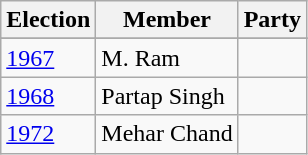<table class="wikitable sortable">
<tr>
<th>Election</th>
<th>Member</th>
<th colspan=2>Party</th>
</tr>
<tr>
</tr>
<tr>
<td><a href='#'>1967</a></td>
<td>M. Ram</td>
<td></td>
</tr>
<tr>
<td><a href='#'>1968</a></td>
<td>Partap Singh</td>
<td></td>
</tr>
<tr>
<td><a href='#'>1972</a></td>
<td>Mehar Chand</td>
<td></td>
</tr>
</table>
